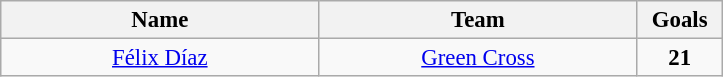<table class="wikitable" style="font-size:95%; text-align:center;">
<tr>
<th width="205">Name</th>
<th width="205">Team</th>
<th width="50">Goals</th>
</tr>
<tr>
<td> <a href='#'>Félix Díaz</a></td>
<td><a href='#'>Green Cross</a></td>
<td><strong>21</strong></td>
</tr>
</table>
